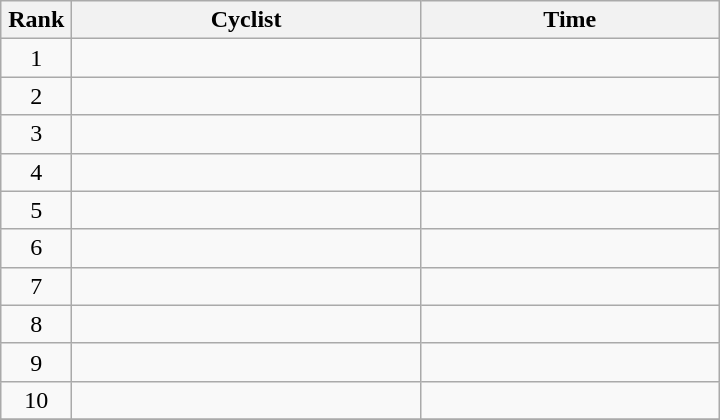<table class="wikitable" style="width:30em;margin-bottom:0;">
<tr>
<th>Rank</th>
<th>Cyclist</th>
<th>Time</th>
</tr>
<tr>
<td style="width:40px; text-align:center;">1</td>
<td style="width:225px;"></td>
<td align="right"></td>
</tr>
<tr>
<td style="text-align:center;">2</td>
<td></td>
<td align="right"></td>
</tr>
<tr>
<td style="text-align:center;">3</td>
<td></td>
<td align="right"></td>
</tr>
<tr>
<td style="text-align:center;">4</td>
<td></td>
<td align="right"></td>
</tr>
<tr>
<td style="text-align:center;">5</td>
<td></td>
<td align="right"></td>
</tr>
<tr>
<td style="text-align:center;">6</td>
<td></td>
<td align="right"></td>
</tr>
<tr>
<td style="text-align:center;">7</td>
<td></td>
<td align="right"></td>
</tr>
<tr>
<td style="text-align:center;">8</td>
<td></td>
<td align="right"></td>
</tr>
<tr>
<td style="text-align:center;">9</td>
<td></td>
<td align="right"></td>
</tr>
<tr>
<td style="text-align:center;">10</td>
<td></td>
<td align="right"></td>
</tr>
<tr>
</tr>
</table>
